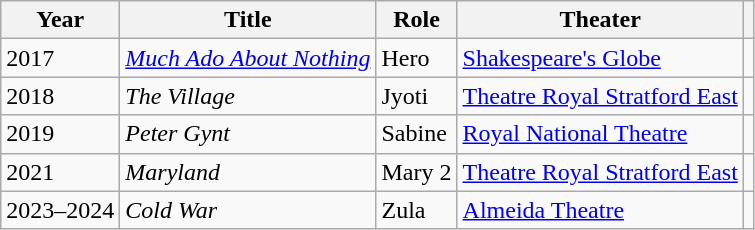<table class="wikitable sortable">
<tr>
<th>Year</th>
<th>Title</th>
<th>Role</th>
<th>Theater</th>
<th class="unsortable"></th>
</tr>
<tr>
<td>2017</td>
<td><em><a href='#'>Much Ado About Nothing</a></em></td>
<td>Hero</td>
<td><a href='#'>Shakespeare's Globe</a></td>
<td></td>
</tr>
<tr>
<td>2018</td>
<td><em>The Village</em></td>
<td>Jyoti</td>
<td><a href='#'>Theatre Royal Stratford East</a></td>
<td></td>
</tr>
<tr>
<td>2019</td>
<td><em>Peter Gynt</em></td>
<td>Sabine</td>
<td><a href='#'>Royal National Theatre</a></td>
<td></td>
</tr>
<tr>
<td>2021</td>
<td><em>Maryland</em></td>
<td>Mary 2</td>
<td><a href='#'>Theatre Royal Stratford East</a></td>
<td></td>
</tr>
<tr>
<td>2023–2024</td>
<td><em>Cold War</em></td>
<td>Zula</td>
<td><a href='#'>Almeida Theatre</a></td>
<td></td>
</tr>
</table>
